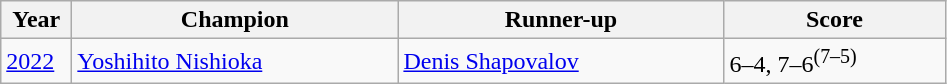<table class="wikitable">
<tr>
<th style="width:40px">Year</th>
<th style="width:210px">Champion</th>
<th style="width:210px">Runner-up</th>
<th style="width:140px" class="unsortable">Score</th>
</tr>
<tr>
<td><a href='#'>2022</a></td>
<td> <a href='#'>Yoshihito Nishioka</a></td>
<td> <a href='#'>Denis Shapovalov</a></td>
<td>6–4, 7–6<sup>(7–5)</sup></td>
</tr>
</table>
